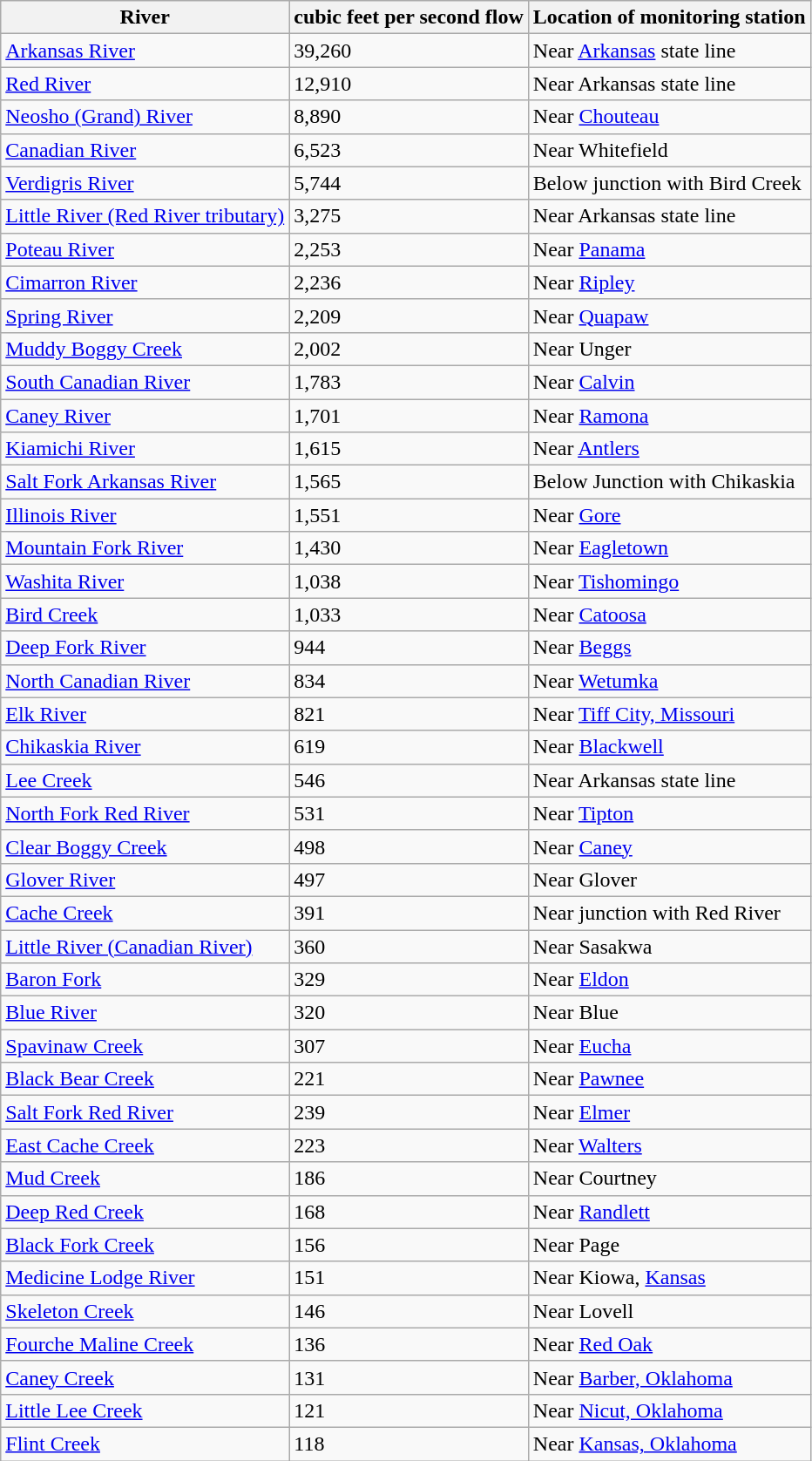<table class="wikitable">
<tr>
<th>River</th>
<th>cubic feet per second flow</th>
<th>Location of monitoring station</th>
</tr>
<tr>
<td><a href='#'>Arkansas River</a></td>
<td>39,260</td>
<td>Near <a href='#'>Arkansas</a> state line</td>
</tr>
<tr>
<td><a href='#'>Red River</a></td>
<td>12,910</td>
<td>Near Arkansas state line</td>
</tr>
<tr>
<td><a href='#'>Neosho (Grand) River</a></td>
<td>8,890</td>
<td>Near <a href='#'>Chouteau</a></td>
</tr>
<tr>
<td><a href='#'>Canadian River</a></td>
<td>6,523</td>
<td>Near Whitefield</td>
</tr>
<tr>
<td><a href='#'>Verdigris River</a></td>
<td>5,744</td>
<td>Below junction with Bird Creek</td>
</tr>
<tr>
<td><a href='#'>Little River (Red River tributary)</a></td>
<td>3,275</td>
<td>Near Arkansas state line</td>
</tr>
<tr>
<td><a href='#'>Poteau River</a></td>
<td>2,253</td>
<td>Near <a href='#'>Panama</a></td>
</tr>
<tr>
<td><a href='#'>Cimarron River</a></td>
<td>2,236</td>
<td>Near <a href='#'>Ripley</a></td>
</tr>
<tr>
<td><a href='#'>Spring River</a></td>
<td>2,209</td>
<td>Near <a href='#'>Quapaw</a></td>
</tr>
<tr>
<td><a href='#'>Muddy Boggy Creek</a></td>
<td>2,002</td>
<td>Near Unger</td>
</tr>
<tr>
<td><a href='#'>South Canadian River</a></td>
<td>1,783</td>
<td>Near <a href='#'>Calvin</a></td>
</tr>
<tr>
<td><a href='#'>Caney River</a></td>
<td>1,701</td>
<td>Near <a href='#'>Ramona</a></td>
</tr>
<tr>
<td><a href='#'>Kiamichi River</a></td>
<td>1,615</td>
<td>Near <a href='#'>Antlers</a></td>
</tr>
<tr>
<td><a href='#'>Salt Fork Arkansas River</a></td>
<td>1,565</td>
<td>Below Junction with Chikaskia</td>
</tr>
<tr>
<td><a href='#'>Illinois River</a></td>
<td>1,551</td>
<td>Near <a href='#'>Gore</a></td>
</tr>
<tr>
<td><a href='#'>Mountain Fork River</a></td>
<td>1,430</td>
<td>Near <a href='#'>Eagletown</a></td>
</tr>
<tr>
<td><a href='#'>Washita River</a></td>
<td>1,038</td>
<td>Near <a href='#'>Tishomingo</a></td>
</tr>
<tr>
<td><a href='#'>Bird Creek</a></td>
<td>1,033</td>
<td>Near <a href='#'>Catoosa</a></td>
</tr>
<tr>
<td><a href='#'>Deep Fork River</a></td>
<td>944</td>
<td>Near <a href='#'>Beggs</a></td>
</tr>
<tr>
<td><a href='#'>North Canadian River</a></td>
<td>834</td>
<td>Near <a href='#'>Wetumka</a></td>
</tr>
<tr>
<td><a href='#'>Elk River</a></td>
<td>821</td>
<td>Near <a href='#'>Tiff City, Missouri</a></td>
</tr>
<tr>
<td><a href='#'>Chikaskia River</a></td>
<td>619</td>
<td>Near <a href='#'>Blackwell</a></td>
</tr>
<tr>
<td><a href='#'>Lee Creek</a></td>
<td>546</td>
<td>Near Arkansas state line</td>
</tr>
<tr>
<td><a href='#'>North Fork Red River</a></td>
<td>531</td>
<td>Near <a href='#'>Tipton</a></td>
</tr>
<tr>
<td><a href='#'>Clear Boggy Creek</a></td>
<td>498</td>
<td>Near <a href='#'>Caney</a></td>
</tr>
<tr>
<td><a href='#'>Glover River</a></td>
<td>497</td>
<td>Near Glover</td>
</tr>
<tr>
<td><a href='#'>Cache Creek</a></td>
<td>391</td>
<td>Near junction with Red River</td>
</tr>
<tr>
<td><a href='#'>Little River (Canadian River)</a></td>
<td>360</td>
<td>Near Sasakwa</td>
</tr>
<tr>
<td><a href='#'>Baron Fork</a></td>
<td>329</td>
<td>Near <a href='#'>Eldon</a></td>
</tr>
<tr>
<td><a href='#'>Blue River</a></td>
<td>320</td>
<td>Near Blue</td>
</tr>
<tr>
<td><a href='#'>Spavinaw Creek</a></td>
<td>307</td>
<td>Near <a href='#'>Eucha</a></td>
</tr>
<tr>
<td><a href='#'>Black Bear Creek</a></td>
<td>221</td>
<td>Near <a href='#'>Pawnee</a></td>
</tr>
<tr>
<td><a href='#'>Salt Fork Red River</a></td>
<td>239</td>
<td>Near <a href='#'>Elmer</a></td>
</tr>
<tr>
<td><a href='#'>East Cache Creek</a></td>
<td>223</td>
<td>Near <a href='#'>Walters</a></td>
</tr>
<tr>
<td><a href='#'>Mud Creek</a></td>
<td>186</td>
<td>Near Courtney</td>
</tr>
<tr>
<td><a href='#'>Deep Red Creek</a></td>
<td>168</td>
<td>Near <a href='#'>Randlett</a></td>
</tr>
<tr>
<td><a href='#'>Black Fork Creek</a></td>
<td>156</td>
<td>Near Page</td>
</tr>
<tr>
<td><a href='#'>Medicine Lodge River</a></td>
<td>151</td>
<td>Near Kiowa, <a href='#'>Kansas</a></td>
</tr>
<tr>
<td><a href='#'>Skeleton Creek</a></td>
<td>146</td>
<td>Near Lovell</td>
</tr>
<tr>
<td><a href='#'>Fourche Maline Creek</a></td>
<td>136</td>
<td>Near <a href='#'>Red Oak</a></td>
</tr>
<tr>
<td><a href='#'>Caney Creek</a></td>
<td>131</td>
<td>Near <a href='#'>Barber, Oklahoma</a></td>
</tr>
<tr>
<td><a href='#'>Little Lee Creek</a></td>
<td>121</td>
<td>Near <a href='#'>Nicut, Oklahoma</a></td>
</tr>
<tr>
<td><a href='#'>Flint Creek</a></td>
<td>118</td>
<td>Near <a href='#'>Kansas, Oklahoma</a></td>
</tr>
</table>
